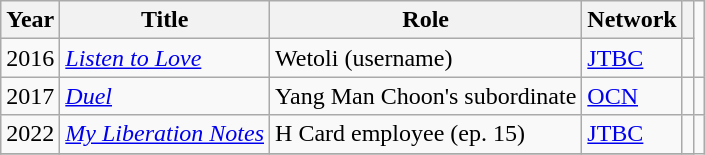<table class="wikitable sortable">
<tr>
<th>Year</th>
<th>Title</th>
<th>Role</th>
<th>Network</th>
<th></th>
</tr>
<tr>
<td>2016</td>
<td><em><a href='#'>Listen to Love</a></em></td>
<td>Wetoli (username)</td>
<td><a href='#'>JTBC</a></td>
<td></td>
</tr>
<tr>
<td>2017</td>
<td><em><a href='#'>Duel</a></em></td>
<td>Yang Man Choon's subordinate</td>
<td><a href='#'>OCN</a></td>
<td></td>
<td></td>
</tr>
<tr>
<td>2022</td>
<td><em><a href='#'>My Liberation Notes</a></em></td>
<td>H Card employee (ep. 15)</td>
<td><a href='#'>JTBC</a></td>
<td></td>
</tr>
<tr>
</tr>
</table>
